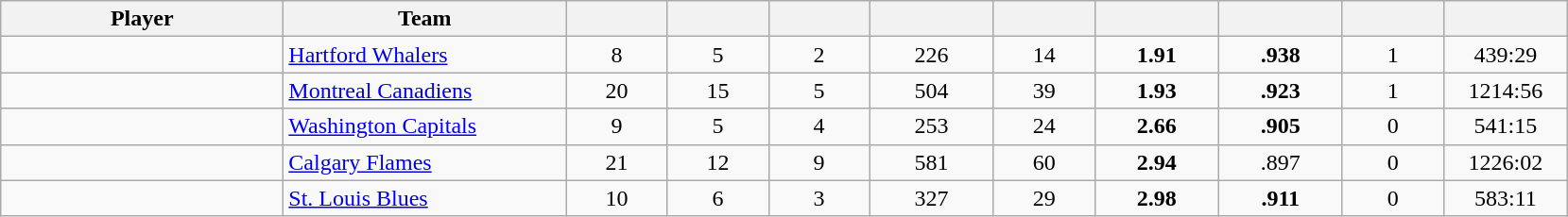<table style="padding:3px; border-spacing:0; text-align:center;" class="wikitable sortable">
<tr>
<th style="width:12em">Player</th>
<th style="width:12em">Team</th>
<th style="width:4em"></th>
<th style="width:4em"></th>
<th style="width:4em"></th>
<th style="width:5em"></th>
<th style="width:4em"></th>
<th style="width:5em"></th>
<th style="width:5em"></th>
<th style="width:4em"></th>
<th style="width:5em"></th>
</tr>
<tr>
<td align=left></td>
<td align=left><a href='#'>Hartford Whalers</a></td>
<td>8</td>
<td>5</td>
<td>2</td>
<td>226</td>
<td>14</td>
<td><strong>1.91</strong></td>
<td><strong>.938</strong></td>
<td>1</td>
<td> 439:29</td>
</tr>
<tr>
<td align=left></td>
<td align=left><a href='#'>Montreal Canadiens</a></td>
<td>20</td>
<td>15</td>
<td>5</td>
<td>504</td>
<td>39</td>
<td><strong>1.93</strong></td>
<td><strong>.923</strong></td>
<td>1</td>
<td> 1214:56</td>
</tr>
<tr>
<td align=left></td>
<td align=left><a href='#'>Washington Capitals</a></td>
<td>9</td>
<td>5</td>
<td>4</td>
<td>253</td>
<td>24</td>
<td><strong>2.66</strong></td>
<td><strong>.905</strong></td>
<td>0</td>
<td> 541:15</td>
</tr>
<tr>
<td align=left></td>
<td align=left><a href='#'>Calgary Flames</a></td>
<td>21</td>
<td>12</td>
<td>9</td>
<td>581</td>
<td>60</td>
<td><strong>2.94</strong></td>
<td>.897</td>
<td>0</td>
<td> 1226:02</td>
</tr>
<tr>
<td align=left></td>
<td align=left><a href='#'>St. Louis Blues</a></td>
<td>10</td>
<td>6</td>
<td>3</td>
<td>327</td>
<td>29</td>
<td><strong>2.98</strong></td>
<td><strong>.911</strong></td>
<td>0</td>
<td> 583:11</td>
</tr>
</table>
